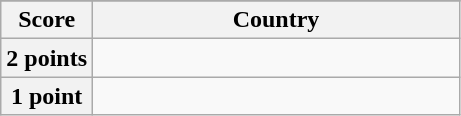<table class="wikitable">
<tr>
</tr>
<tr>
<th scope="col" width="20%">Score</th>
<th scope="col">Country</th>
</tr>
<tr>
<th scope="row">2 points</th>
<td></td>
</tr>
<tr>
<th scope="row">1 point</th>
<td></td>
</tr>
</table>
